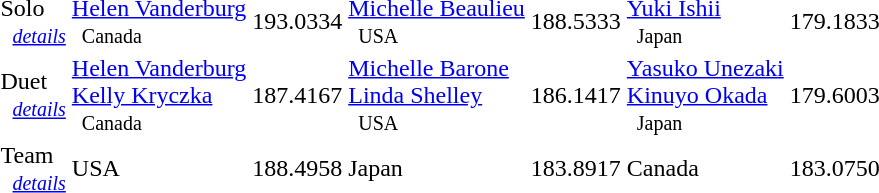<table>
<tr>
<td>Solo<br>   <small><em><a href='#'>details</a></em></small></td>
<td><a href='#'>Helen Vanderburg</a> <small><br>   Canada </small></td>
<td>193.0334</td>
<td><a href='#'>Michelle Beaulieu</a> <small><br>   USA </small></td>
<td>188.5333</td>
<td><a href='#'>Yuki Ishii</a> <small><br>   Japan </small></td>
<td>179.1833</td>
</tr>
<tr>
<td>Duet<br>   <small><em><a href='#'>details</a></em></small></td>
<td><a href='#'>Helen Vanderburg</a> <br> <a href='#'>Kelly Kryczka</a> <small><br>   Canada </small></td>
<td>187.4167</td>
<td><a href='#'>Michelle Barone</a> <br> <a href='#'>Linda Shelley</a> <small><br>   USA </small></td>
<td>186.1417</td>
<td><a href='#'>Yasuko Unezaki</a> <br> <a href='#'>Kinuyo Okada</a> <small><br>   Japan </small></td>
<td>179.6003</td>
</tr>
<tr>
<td>Team<br>   <small><em><a href='#'>details</a></em></small></td>
<td> USA</td>
<td>188.4958</td>
<td> Japan</td>
<td>183.8917</td>
<td> Canada</td>
<td>183.0750</td>
</tr>
<tr>
</tr>
</table>
